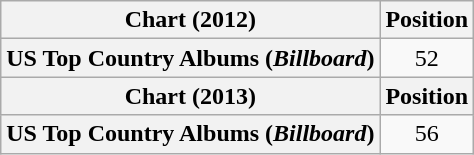<table class="wikitable plainrowheaders" style="text-align:center">
<tr>
<th scope="col">Chart (2012)</th>
<th scope="col">Position</th>
</tr>
<tr>
<th scope="row">US Top Country Albums (<em>Billboard</em>)</th>
<td>52</td>
</tr>
<tr>
<th scope="col">Chart (2013)</th>
<th scope="col">Position</th>
</tr>
<tr>
<th scope="row">US Top Country Albums (<em>Billboard</em>)</th>
<td>56</td>
</tr>
</table>
